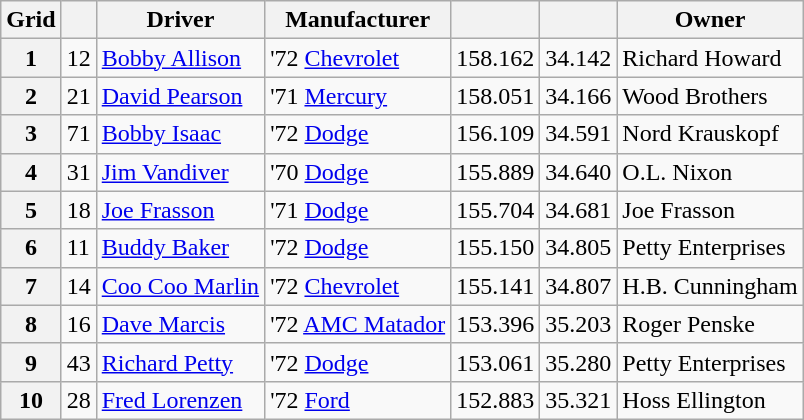<table class="wikitable">
<tr>
<th>Grid</th>
<th></th>
<th>Driver</th>
<th>Manufacturer</th>
<th></th>
<th></th>
<th>Owner</th>
</tr>
<tr>
<th>1</th>
<td>12</td>
<td><a href='#'>Bobby Allison</a></td>
<td>'72 <a href='#'>Chevrolet</a></td>
<td>158.162</td>
<td>34.142</td>
<td>Richard Howard</td>
</tr>
<tr>
<th>2</th>
<td>21</td>
<td><a href='#'>David Pearson</a></td>
<td>'71 <a href='#'>Mercury</a></td>
<td>158.051</td>
<td>34.166</td>
<td>Wood Brothers</td>
</tr>
<tr>
<th>3</th>
<td>71</td>
<td><a href='#'>Bobby Isaac</a></td>
<td>'72 <a href='#'>Dodge</a></td>
<td>156.109</td>
<td>34.591</td>
<td>Nord Krauskopf</td>
</tr>
<tr>
<th>4</th>
<td>31</td>
<td><a href='#'>Jim Vandiver</a></td>
<td>'70 <a href='#'>Dodge</a></td>
<td>155.889</td>
<td>34.640</td>
<td>O.L. Nixon</td>
</tr>
<tr>
<th>5</th>
<td>18</td>
<td><a href='#'>Joe Frasson</a></td>
<td>'71 <a href='#'>Dodge</a></td>
<td>155.704</td>
<td>34.681</td>
<td>Joe Frasson</td>
</tr>
<tr>
<th>6</th>
<td>11</td>
<td><a href='#'>Buddy Baker</a></td>
<td>'72 <a href='#'>Dodge</a></td>
<td>155.150</td>
<td>34.805</td>
<td>Petty Enterprises</td>
</tr>
<tr>
<th>7</th>
<td>14</td>
<td><a href='#'>Coo Coo Marlin</a></td>
<td>'72 <a href='#'>Chevrolet</a></td>
<td>155.141</td>
<td>34.807</td>
<td>H.B. Cunningham</td>
</tr>
<tr>
<th>8</th>
<td>16</td>
<td><a href='#'>Dave Marcis</a></td>
<td>'72 <a href='#'>AMC Matador</a></td>
<td>153.396</td>
<td>35.203</td>
<td>Roger Penske</td>
</tr>
<tr>
<th>9</th>
<td>43</td>
<td><a href='#'>Richard Petty</a></td>
<td>'72 <a href='#'>Dodge</a></td>
<td>153.061</td>
<td>35.280</td>
<td>Petty Enterprises</td>
</tr>
<tr>
<th>10</th>
<td>28</td>
<td><a href='#'>Fred Lorenzen</a></td>
<td>'72 <a href='#'>Ford</a></td>
<td>152.883</td>
<td>35.321</td>
<td>Hoss Ellington</td>
</tr>
</table>
